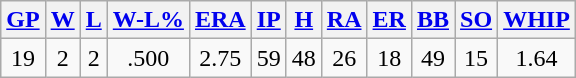<table class="wikitable">
<tr>
<th><a href='#'>GP</a></th>
<th><a href='#'>W</a></th>
<th><a href='#'>L</a></th>
<th><a href='#'>W-L%</a></th>
<th><a href='#'>ERA</a></th>
<th><a href='#'>IP</a></th>
<th><a href='#'>H</a></th>
<th><a href='#'>RA</a></th>
<th><a href='#'>ER</a></th>
<th><a href='#'>BB</a></th>
<th><a href='#'>SO</a></th>
<th><a href='#'>WHIP</a></th>
</tr>
<tr align=center>
<td>19</td>
<td>2</td>
<td>2</td>
<td>.500</td>
<td>2.75</td>
<td>59</td>
<td>48</td>
<td>26</td>
<td>18</td>
<td>49</td>
<td>15</td>
<td>1.64</td>
</tr>
</table>
